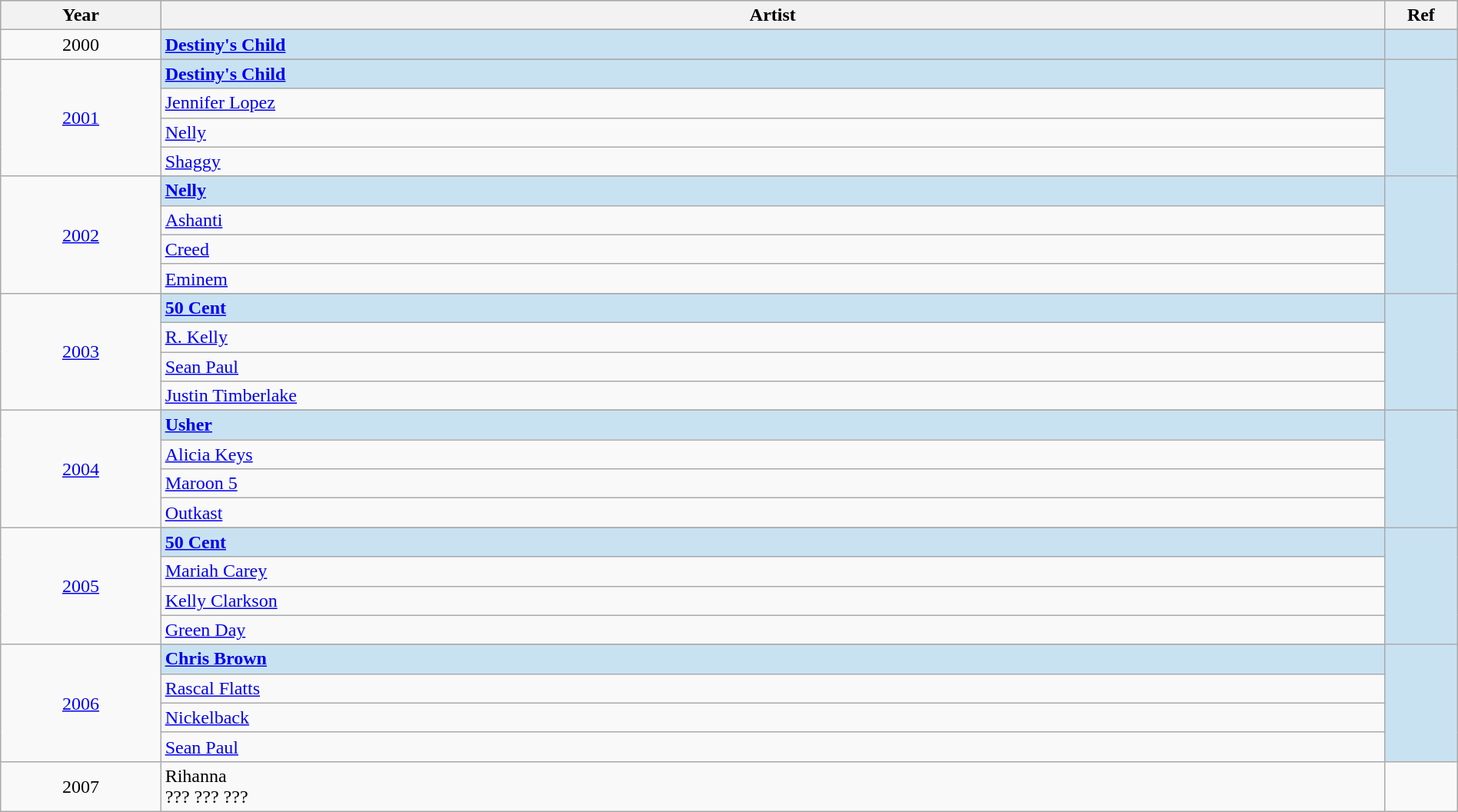<table class="wikitable" style="width:100%;">
<tr style="background:#bebebe;">
<th style="width:11%;">Year</th>
<th style="width:84%;">Artist</th>
<th style="width:5%;">Ref</th>
</tr>
<tr>
<td rowspan="2" align="center">2000</td>
</tr>
<tr style="background:#c9e2f2">
<td><strong><a href='#'>Destiny's Child</a></strong></td>
<td rowspan="2" align="center"></td>
</tr>
<tr>
<td rowspan="5" align="center"><a href='#'>2001</a></td>
</tr>
<tr style="background:#c9e2f2">
<td><strong><a href='#'>Destiny's Child</a></strong></td>
<td rowspan="5" align="center"></td>
</tr>
<tr>
<td><a href='#'>Jennifer Lopez</a></td>
</tr>
<tr>
<td><a href='#'>Nelly</a></td>
</tr>
<tr>
<td><a href='#'>Shaggy</a></td>
</tr>
<tr>
<td rowspan="5" align="center"><a href='#'>2002</a></td>
</tr>
<tr style="background:#c9e2f2">
<td><strong><a href='#'>Nelly</a></strong></td>
<td rowspan="5" align="center"></td>
</tr>
<tr>
<td><a href='#'>Ashanti</a></td>
</tr>
<tr>
<td><a href='#'>Creed</a></td>
</tr>
<tr>
<td><a href='#'>Eminem</a></td>
</tr>
<tr>
<td rowspan="5" align="center"><a href='#'>2003</a></td>
</tr>
<tr style="background:#c9e2f2">
<td><strong><a href='#'>50 Cent</a></strong></td>
<td rowspan="5" align="center"></td>
</tr>
<tr>
<td><a href='#'>R. Kelly</a></td>
</tr>
<tr>
<td><a href='#'>Sean Paul</a></td>
</tr>
<tr>
<td><a href='#'>Justin Timberlake</a></td>
</tr>
<tr>
<td rowspan="5" align="center"><a href='#'>2004</a></td>
</tr>
<tr style="background:#c9e2f2">
<td><strong><a href='#'>Usher</a></strong></td>
<td rowspan="5" align="center"></td>
</tr>
<tr>
<td><a href='#'>Alicia Keys</a></td>
</tr>
<tr>
<td><a href='#'>Maroon 5</a></td>
</tr>
<tr>
<td><a href='#'>Outkast</a></td>
</tr>
<tr>
<td rowspan="5" align="center"><a href='#'>2005</a></td>
</tr>
<tr style="background:#c9e2f2">
<td><strong><a href='#'>50 Cent</a></strong></td>
<td rowspan="5" align="center"></td>
</tr>
<tr>
<td><a href='#'>Mariah Carey</a></td>
</tr>
<tr>
<td><a href='#'>Kelly Clarkson</a></td>
</tr>
<tr>
<td><a href='#'>Green Day</a></td>
</tr>
<tr>
<td rowspan="5" align="center"><a href='#'>2006</a></td>
</tr>
<tr style="background:#c9e2f2">
<td><strong><a href='#'>Chris Brown</a></strong></td>
<td rowspan="4" align="center"></td>
</tr>
<tr>
<td><a href='#'>Rascal Flatts</a></td>
</tr>
<tr>
<td><a href='#'>Nickelback</a></td>
</tr>
<tr>
<td><a href='#'>Sean Paul</a></td>
</tr>
<tr>
<td align="center">2007</td>
<td>Rihanna<br>???
???
???</td>
<td></td>
</tr>
</table>
